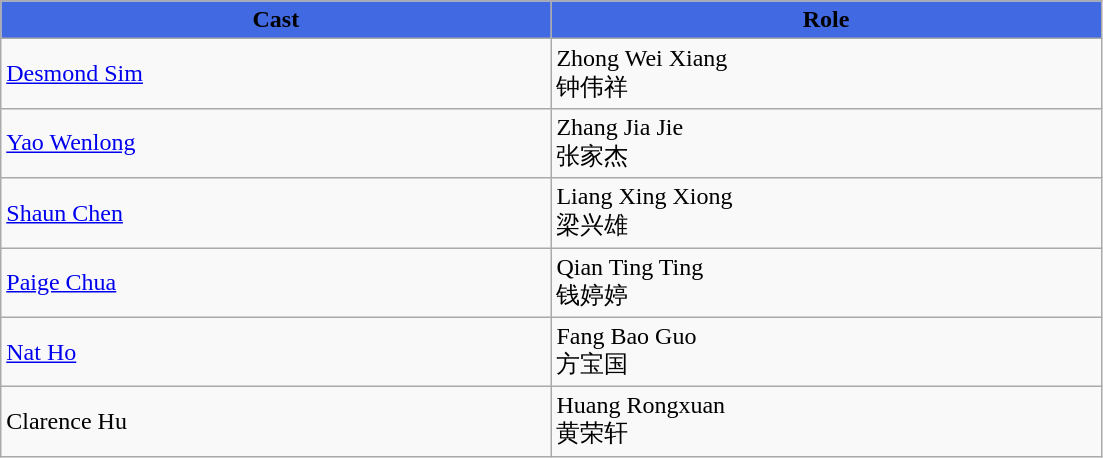<table class="wikitable">
<tr>
<th style="background:RoyalBlue; width:17%">Cast</th>
<th style="background:RoyalBlue; width:17%">Role</th>
</tr>
<tr>
<td><a href='#'>Desmond Sim</a></td>
<td>Zhong Wei Xiang <br> 钟伟祥</td>
</tr>
<tr>
<td><a href='#'>Yao Wenlong</a></td>
<td>Zhang Jia Jie <br>  张家杰</td>
</tr>
<tr>
<td><a href='#'>Shaun Chen</a></td>
<td>Liang Xing Xiong <br> 梁兴雄</td>
</tr>
<tr>
<td><a href='#'>Paige Chua</a></td>
<td>Qian Ting Ting <br> 钱婷婷</td>
</tr>
<tr>
<td><a href='#'>Nat Ho</a></td>
<td>Fang Bao Guo  <br>  方宝国</td>
</tr>
<tr>
<td>Clarence Hu</td>
<td>Huang Rongxuan <br> 黄荣轩</td>
</tr>
</table>
